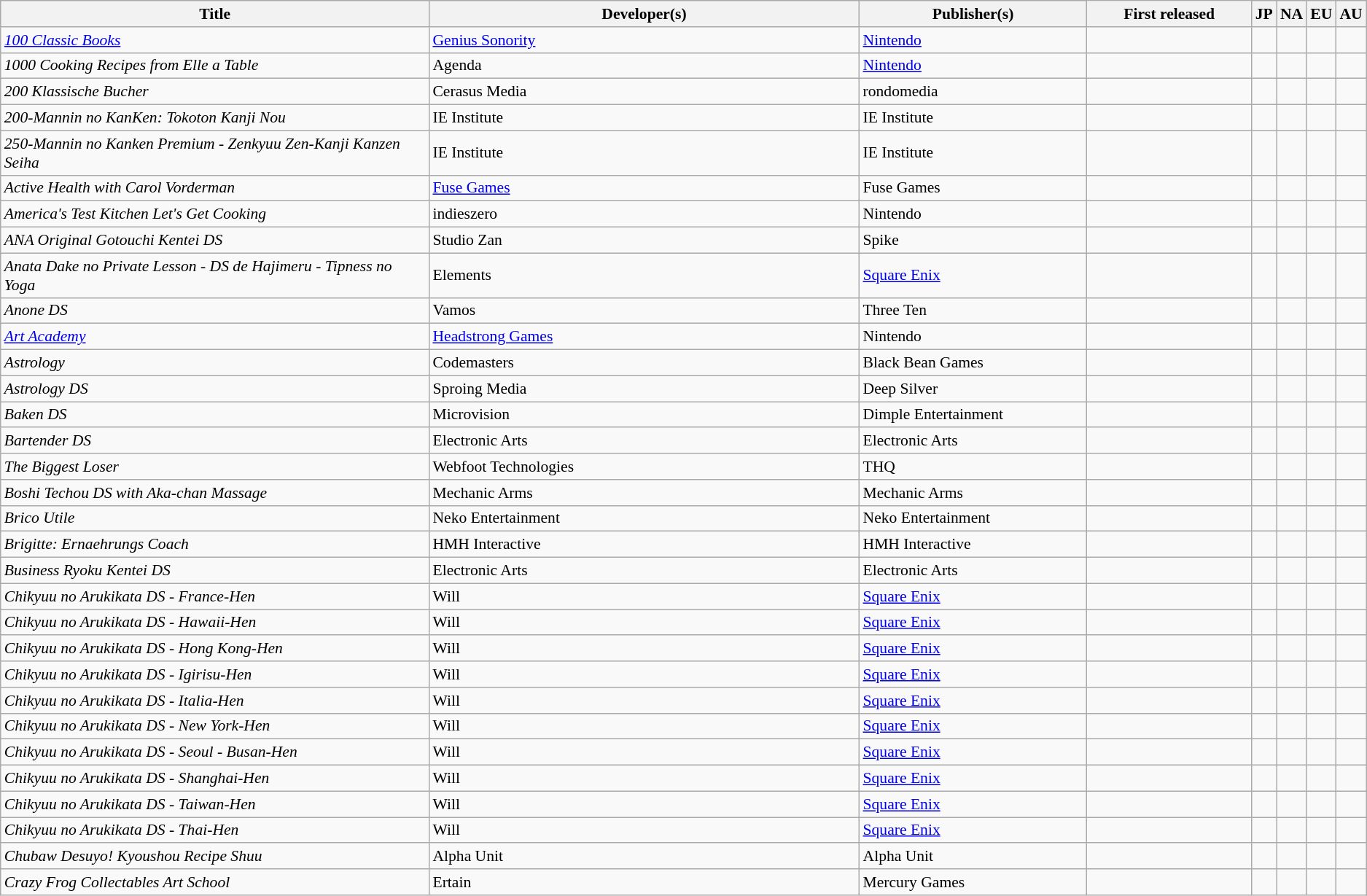<table class="wikitable plainrowheaders sortable" style="font-size:90%;" id="applist">
<tr>
<th width=40%>Title</th>
<th width=40%>Developer(s)</th>
<th width=85%>Publisher(s)</th>
<th style="display:inline-block; border:0; width:144px;">First released</th>
<th width=5%>JP</th>
<th width=5%>NA</th>
<th width=5%>EU</th>
<th width=5%>AU</th>
</tr>
<tr>
<td><em><a href='#'>100 Classic Books</a></em></td>
<td><a href='#'>Genius Sonority</a></td>
<td><a href='#'>Nintendo</a></td>
<td></td>
<td></td>
<td></td>
<td></td>
<td></td>
</tr>
<tr>
<td><em>1000 Cooking Recipes from Elle a Table</em></td>
<td>Agenda</td>
<td><a href='#'>Nintendo</a></td>
<td></td>
<td></td>
<td></td>
<td></td>
<td></td>
</tr>
<tr>
<td><em>200 Klassische Bucher</em></td>
<td>Cerasus Media</td>
<td>rondomedia</td>
<td></td>
<td></td>
<td></td>
<td></td>
<td></td>
</tr>
<tr>
<td><em>200-Mannin no KanKen: Tokoton Kanji Nou</em></td>
<td>IE Institute</td>
<td>IE Institute</td>
<td></td>
<td></td>
<td></td>
<td></td>
<td></td>
</tr>
<tr>
<td><em>250-Mannin no Kanken Premium - Zenkyuu Zen-Kanji Kanzen Seiha</em></td>
<td>IE Institute</td>
<td>IE Institute</td>
<td></td>
<td></td>
<td></td>
<td></td>
<td></td>
</tr>
<tr>
<td><em>Active Health with Carol Vorderman</em></td>
<td><a href='#'>Fuse Games</a></td>
<td>Fuse Games</td>
<td></td>
<td></td>
<td></td>
<td></td>
<td></td>
</tr>
<tr>
<td><em>America's Test Kitchen Let's Get Cooking</em></td>
<td>indieszero</td>
<td>Nintendo</td>
<td></td>
<td></td>
<td></td>
<td></td>
<td></td>
</tr>
<tr>
<td><em>ANA Original Gotouchi Kentei DS</em></td>
<td>Studio Zan</td>
<td>Spike</td>
<td></td>
<td></td>
<td></td>
<td></td>
<td></td>
</tr>
<tr>
<td><em>Anata Dake no Private Lesson - DS de Hajimeru - Tipness no Yoga</em></td>
<td>Elements</td>
<td><a href='#'>Square Enix</a></td>
<td></td>
<td></td>
<td></td>
<td></td>
<td></td>
</tr>
<tr>
<td><em>Anone DS</em></td>
<td>Vamos</td>
<td>Three Ten</td>
<td></td>
<td></td>
<td></td>
<td></td>
<td></td>
</tr>
<tr>
<td><em><a href='#'>Art Academy</a></em></td>
<td><a href='#'>Headstrong Games</a></td>
<td>Nintendo</td>
<td></td>
<td></td>
<td></td>
<td></td>
<td></td>
</tr>
<tr>
<td><em>Astrology</em></td>
<td>Codemasters</td>
<td>Black Bean Games</td>
<td></td>
<td></td>
<td></td>
<td></td>
<td></td>
</tr>
<tr>
<td><em>Astrology DS</em></td>
<td>Sproing Media</td>
<td>Deep Silver</td>
<td></td>
<td></td>
<td></td>
<td></td>
<td></td>
</tr>
<tr>
<td><em>Baken DS</em></td>
<td>Microvision</td>
<td>Dimple Entertainment</td>
<td></td>
<td></td>
<td></td>
<td></td>
<td></td>
</tr>
<tr>
<td><em>Bartender DS</em></td>
<td>Electronic Arts</td>
<td>Electronic Arts</td>
<td></td>
<td></td>
<td></td>
<td></td>
<td></td>
</tr>
<tr>
<td><em>The Biggest Loser</em></td>
<td>Webfoot Technologies</td>
<td>THQ</td>
<td></td>
<td></td>
<td></td>
<td></td>
<td></td>
</tr>
<tr>
<td><em>Boshi Techou DS with Aka-chan Massage</em></td>
<td>Mechanic Arms</td>
<td>Mechanic Arms</td>
<td></td>
<td></td>
<td></td>
<td></td>
<td></td>
</tr>
<tr>
<td><em>Brico Utile</em></td>
<td>Neko Entertainment</td>
<td>Neko Entertainment</td>
<td></td>
<td></td>
<td></td>
<td></td>
<td></td>
</tr>
<tr>
<td><em>Brigitte: Ernaehrungs Coach</em></td>
<td>HMH Interactive</td>
<td>HMH Interactive</td>
<td></td>
<td></td>
<td></td>
<td></td>
<td></td>
</tr>
<tr>
<td><em>Business Ryoku Kentei DS</em></td>
<td>Electronic Arts</td>
<td>Electronic Arts</td>
<td></td>
<td></td>
<td></td>
<td></td>
<td></td>
</tr>
<tr>
<td><em>Chikyuu no Arukikata DS - France-Hen</em></td>
<td>Will</td>
<td><a href='#'>Square Enix</a></td>
<td></td>
<td></td>
<td></td>
<td></td>
<td></td>
</tr>
<tr>
<td><em>Chikyuu no Arukikata DS - Hawaii-Hen</em></td>
<td>Will</td>
<td><a href='#'>Square Enix</a></td>
<td></td>
<td></td>
<td></td>
<td></td>
<td></td>
</tr>
<tr>
<td><em>Chikyuu no Arukikata DS - Hong Kong-Hen</em></td>
<td>Will</td>
<td><a href='#'>Square Enix</a></td>
<td></td>
<td></td>
<td></td>
<td></td>
<td></td>
</tr>
<tr>
<td><em>Chikyuu no Arukikata DS - Igirisu-Hen</em></td>
<td>Will</td>
<td><a href='#'>Square Enix</a></td>
<td></td>
<td></td>
<td></td>
<td></td>
<td></td>
</tr>
<tr>
<td><em>Chikyuu no Arukikata DS - Italia-Hen</em></td>
<td>Will</td>
<td><a href='#'>Square Enix</a></td>
<td></td>
<td></td>
<td></td>
<td></td>
<td></td>
</tr>
<tr>
<td><em>Chikyuu no Arukikata DS - New York-Hen</em></td>
<td>Will</td>
<td><a href='#'>Square Enix</a></td>
<td></td>
<td></td>
<td></td>
<td></td>
<td></td>
</tr>
<tr>
<td><em>Chikyuu no Arukikata DS - Seoul - Busan-Hen</em></td>
<td>Will</td>
<td><a href='#'>Square Enix</a></td>
<td></td>
<td></td>
<td></td>
<td></td>
<td></td>
</tr>
<tr>
<td><em>Chikyuu no Arukikata DS - Shanghai-Hen</em></td>
<td>Will</td>
<td><a href='#'>Square Enix</a></td>
<td></td>
<td></td>
<td></td>
<td></td>
<td></td>
</tr>
<tr>
<td><em>Chikyuu no Arukikata DS - Taiwan-Hen</em></td>
<td>Will</td>
<td><a href='#'>Square Enix</a></td>
<td></td>
<td></td>
<td></td>
<td></td>
<td></td>
</tr>
<tr>
<td><em>Chikyuu no Arukikata DS - Thai-Hen</em></td>
<td>Will</td>
<td><a href='#'>Square Enix</a></td>
<td></td>
<td></td>
<td></td>
<td></td>
<td></td>
</tr>
<tr>
<td><em>Chubaw Desuyo! Kyoushou Recipe Shuu</em></td>
<td>Alpha Unit</td>
<td>Alpha Unit</td>
<td></td>
<td></td>
<td></td>
<td></td>
<td></td>
</tr>
<tr>
<td><em>Crazy Frog Collectables Art School</em></td>
<td>Ertain</td>
<td>Mercury Games</td>
<td></td>
<td></td>
<td></td>
<td></td>
<td></td>
</tr>
</table>
